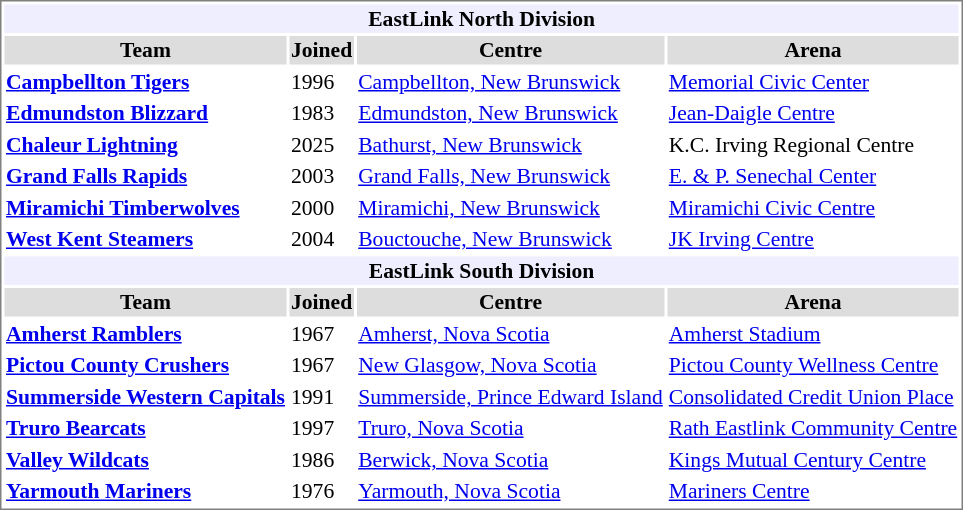<table cellpadding="0">
<tr align="left" style="vertical-align: top">
<td></td>
<td><br><table cellpadding="1" style="font-size: 90%; border: 1px solid gray;">
<tr align="center"  bgcolor="#eeeeff">
<td colspan="4"><strong>EastLink North Division</strong></td>
</tr>
<tr align="center"  bgcolor="#dddddd">
<td><strong>Team</strong></td>
<td><strong>Joined</strong></td>
<td><strong>Centre</strong></td>
<td><strong>Arena</strong></td>
</tr>
<tr align=>
<td><strong><a href='#'>Campbellton Tigers</a></strong></td>
<td>1996</td>
<td><a href='#'>Campbellton, New Brunswick</a></td>
<td><a href='#'>Memorial Civic Center</a></td>
</tr>
<tr align=>
<td><strong><a href='#'>Edmundston Blizzard</a></strong></td>
<td>1983</td>
<td><a href='#'>Edmundston, New Brunswick</a></td>
<td><a href='#'>Jean-Daigle Centre</a></td>
</tr>
<tr align=>
<td><strong><a href='#'>Chaleur Lightning</a></strong></td>
<td>2025</td>
<td><a href='#'>Bathurst, New Brunswick</a></td>
<td>K.C. Irving Regional Centre</td>
</tr>
<tr align=>
<td><strong><a href='#'>Grand Falls Rapids</a></strong></td>
<td>2003</td>
<td><a href='#'>Grand Falls, New Brunswick</a></td>
<td><a href='#'>E. & P. Senechal Center</a></td>
</tr>
<tr align=>
<td><strong><a href='#'>Miramichi Timberwolves</a></strong></td>
<td>2000</td>
<td><a href='#'>Miramichi, New Brunswick</a></td>
<td><a href='#'>Miramichi Civic Centre</a></td>
</tr>
<tr align=>
<td><strong><a href='#'>West Kent Steamers</a></strong></td>
<td>2004</td>
<td><a href='#'>Bouctouche, New Brunswick</a></td>
<td><a href='#'>JK Irving Centre</a></td>
</tr>
<tr align="center"  bgcolor="#eeeeff">
<td colspan="4"><strong>EastLink South Division</strong></td>
</tr>
<tr align="center"  bgcolor="#dddddd">
<td><strong>Team</strong></td>
<td><strong>Joined</strong></td>
<td><strong>Centre</strong></td>
<td><strong>Arena</strong></td>
</tr>
<tr align=>
<td><strong><a href='#'>Amherst Ramblers</a></strong></td>
<td>1967</td>
<td><a href='#'>Amherst, Nova Scotia</a></td>
<td><a href='#'>Amherst Stadium</a></td>
</tr>
<tr align=>
<td><strong><a href='#'>Pictou County Crushers</a></strong></td>
<td>1967</td>
<td><a href='#'>New Glasgow, Nova Scotia</a></td>
<td><a href='#'>Pictou County Wellness Centre</a></td>
</tr>
<tr align=>
<td><strong><a href='#'>Summerside Western Capitals</a></strong></td>
<td>1991</td>
<td><a href='#'>Summerside, Prince Edward Island</a></td>
<td><a href='#'>Consolidated Credit Union Place</a></td>
</tr>
<tr align=>
<td><strong><a href='#'>Truro Bearcats</a></strong></td>
<td>1997</td>
<td><a href='#'>Truro, Nova Scotia</a></td>
<td><a href='#'>Rath Eastlink Community Centre</a></td>
</tr>
<tr align=>
<td><strong><a href='#'>Valley Wildcats</a></strong></td>
<td>1986</td>
<td><a href='#'>Berwick, Nova Scotia</a></td>
<td><a href='#'>Kings Mutual Century Centre</a></td>
</tr>
<tr align=>
<td><strong><a href='#'>Yarmouth Mariners</a></strong></td>
<td>1976</td>
<td><a href='#'>Yarmouth, Nova Scotia</a></td>
<td><a href='#'>Mariners Centre</a></td>
</tr>
</table>
</td>
</tr>
</table>
